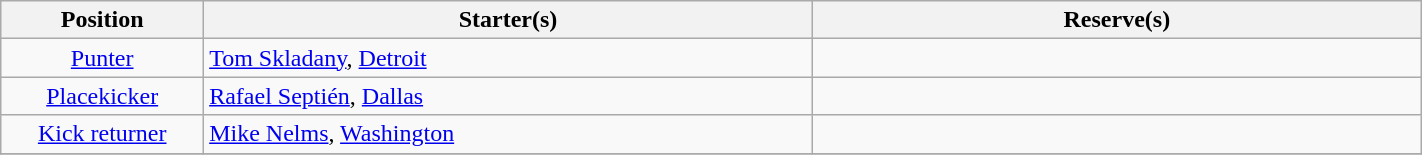<table class="wikitable" width=75%>
<tr>
<th width=10%>Position</th>
<th width=30%>Starter(s)</th>
<th width=30%>Reserve(s)</th>
</tr>
<tr>
<td align=center><a href='#'>Punter</a></td>
<td> <a href='#'>Tom Skladany</a>, <a href='#'>Detroit</a></td>
<td></td>
</tr>
<tr>
<td align=center><a href='#'>Placekicker</a></td>
<td> <a href='#'>Rafael Septién</a>, <a href='#'>Dallas</a></td>
<td></td>
</tr>
<tr>
<td align=center><a href='#'>Kick returner</a></td>
<td> <a href='#'>Mike Nelms</a>, <a href='#'>Washington</a></td>
<td></td>
</tr>
<tr>
</tr>
</table>
